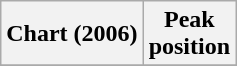<table class="wikitable sortable plainrowheaders" style="text-align:center;">
<tr>
<th scope="col">Chart (2006)</th>
<th scope="col">Peak<br>position</th>
</tr>
<tr>
</tr>
</table>
